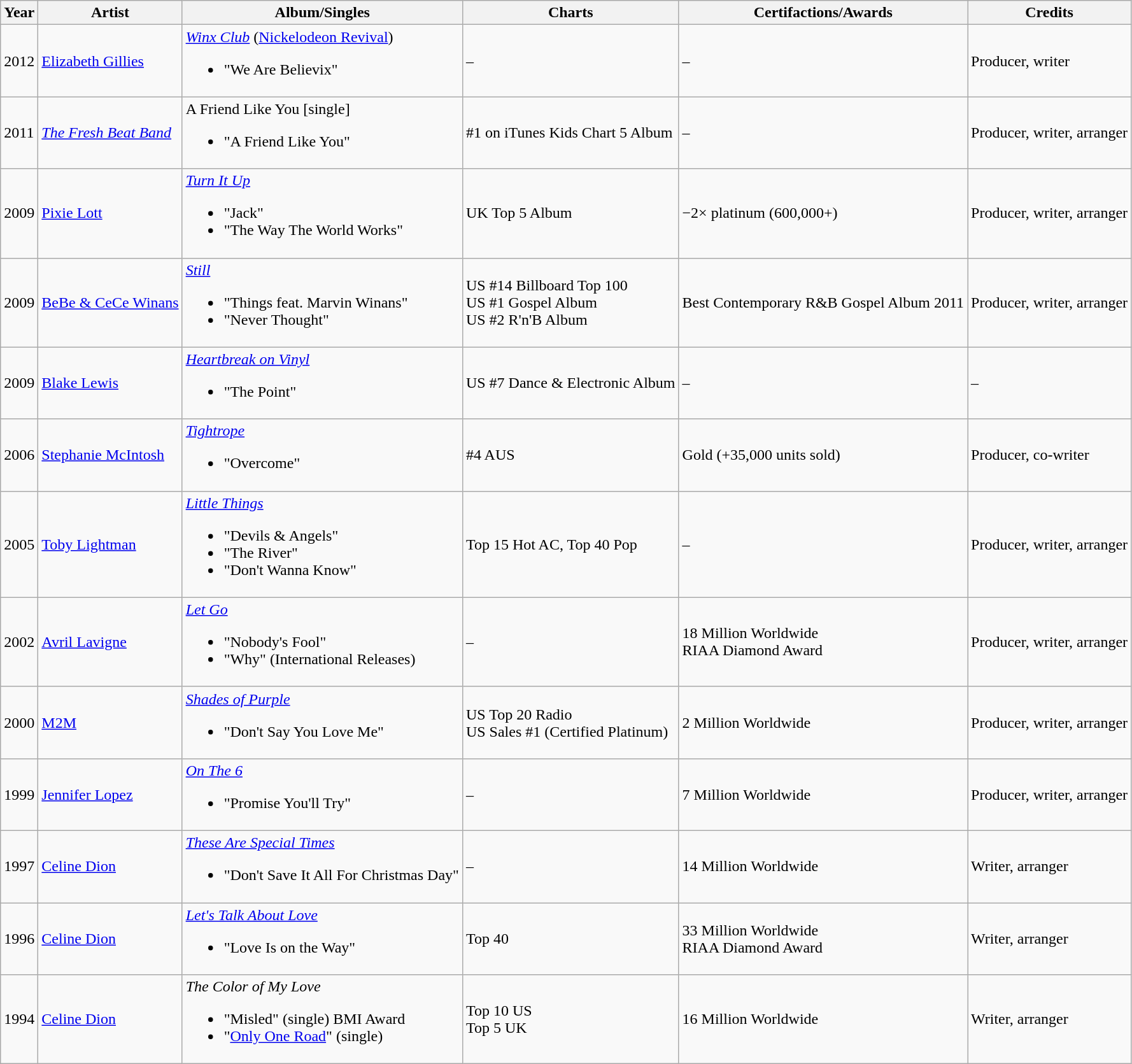<table class="wikitable">
<tr>
<th>Year</th>
<th>Artist</th>
<th>Album/Singles</th>
<th>Charts</th>
<th>Certifactions/Awards</th>
<th>Credits</th>
</tr>
<tr>
<td>2012</td>
<td><a href='#'>Elizabeth Gillies</a></td>
<td><em><a href='#'>Winx Club</a></em> (<a href='#'>Nickelodeon Revival</a>)<br><ul><li>"We Are Believix"</li></ul></td>
<td>–</td>
<td>–</td>
<td>Producer, writer</td>
</tr>
<tr>
<td>2011</td>
<td><em><a href='#'>The Fresh Beat Band</a></em></td>
<td>A Friend Like You [single]<br><ul><li>"A Friend Like You"</li></ul></td>
<td>#1 on iTunes Kids Chart 5 Album</td>
<td>–</td>
<td>Producer, writer, arranger</td>
</tr>
<tr>
<td>2009</td>
<td><a href='#'>Pixie Lott</a></td>
<td><a href='#'><em>Turn It Up</em></a><br><ul><li>"Jack"</li><li>"The Way The World Works"</li></ul></td>
<td>UK Top 5 Album</td>
<td>−2× platinum (600,000+)</td>
<td>Producer, writer, arranger</td>
</tr>
<tr>
<td>2009</td>
<td><a href='#'>BeBe & CeCe Winans</a></td>
<td><a href='#'><em>Still</em></a><br><ul><li>"Things feat. Marvin Winans"</li><li>"Never Thought"</li></ul></td>
<td>US #14 Billboard Top 100<br>US #1 Gospel Album<br>
US #2 R'n'B Album</td>
<td>Best Contemporary R&B Gospel Album 2011</td>
<td>Producer, writer, arranger</td>
</tr>
<tr>
<td>2009</td>
<td><a href='#'>Blake Lewis</a></td>
<td><em><a href='#'>Heartbreak on Vinyl</a></em><br><ul><li>"The Point"</li></ul></td>
<td>US #7 Dance & Electronic Album</td>
<td>–</td>
<td>–</td>
</tr>
<tr>
<td>2006</td>
<td><a href='#'>Stephanie McIntosh</a></td>
<td><a href='#'><em>Tightrope</em></a><br><ul><li>"Overcome"</li></ul></td>
<td>#4 AUS</td>
<td>Gold (+35,000 units sold)</td>
<td>Producer, co-writer</td>
</tr>
<tr>
<td>2005</td>
<td><a href='#'>Toby Lightman</a></td>
<td><a href='#'><em>Little Things</em></a><br><ul><li>"Devils & Angels"</li><li>"The River"</li><li>"Don't Wanna Know"</li></ul></td>
<td>Top 15 Hot AC, Top 40 Pop</td>
<td>–</td>
<td>Producer, writer, arranger</td>
</tr>
<tr>
<td>2002</td>
<td><a href='#'>Avril Lavigne</a></td>
<td><a href='#'><em>Let Go</em></a><br><ul><li>"Nobody's Fool"</li><li>"Why" (International Releases)</li></ul></td>
<td>–</td>
<td>18 Million Worldwide<br>RIAA Diamond Award</td>
<td>Producer, writer, arranger</td>
</tr>
<tr>
<td>2000</td>
<td><a href='#'>M2M</a></td>
<td><em><a href='#'>Shades of Purple</a></em><br><ul><li>"Don't Say You Love Me"</li></ul></td>
<td>US Top 20 Radio<br>US Sales #1 (Certified Platinum)</td>
<td>2 Million Worldwide</td>
<td>Producer, writer, arranger</td>
</tr>
<tr>
<td>1999</td>
<td><a href='#'>Jennifer Lopez</a></td>
<td><em><a href='#'>On The 6</a></em><br><ul><li>"Promise You'll Try"</li></ul></td>
<td>–</td>
<td>7 Million Worldwide</td>
<td>Producer, writer, arranger</td>
</tr>
<tr>
<td>1997</td>
<td><a href='#'>Celine Dion</a></td>
<td><em><a href='#'>These Are Special Times</a></em><br><ul><li>"Don't Save It All For Christmas Day"</li></ul></td>
<td>–</td>
<td>14 Million Worldwide</td>
<td>Writer, arranger</td>
</tr>
<tr>
<td>1996</td>
<td><a href='#'>Celine Dion</a></td>
<td><em><a href='#'>Let's Talk About Love</a></em><br><ul><li>"Love Is on the Way"</li></ul></td>
<td>Top 40</td>
<td>33 Million Worldwide<br>RIAA Diamond Award</td>
<td>Writer, arranger</td>
</tr>
<tr>
<td>1994</td>
<td><a href='#'>Celine Dion</a></td>
<td><em>The Color of My Love</em><br><ul><li>"Misled" (single) BMI Award</li><li>"<a href='#'>Only One Road</a>" (single)</li></ul></td>
<td>Top 10 US<br>Top 5 UK</td>
<td>16 Million Worldwide</td>
<td>Writer, arranger</td>
</tr>
</table>
